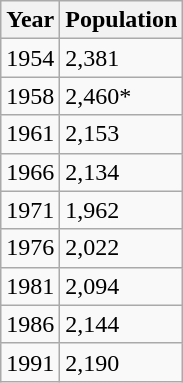<table class="wikitable">
<tr>
<th>Year</th>
<th>Population</th>
</tr>
<tr>
<td>1954</td>
<td>2,381</td>
</tr>
<tr>
<td>1958</td>
<td>2,460*</td>
</tr>
<tr>
<td>1961</td>
<td>2,153</td>
</tr>
<tr>
<td>1966</td>
<td>2,134</td>
</tr>
<tr>
<td>1971</td>
<td>1,962</td>
</tr>
<tr>
<td>1976</td>
<td>2,022</td>
</tr>
<tr>
<td>1981</td>
<td>2,094</td>
</tr>
<tr>
<td>1986</td>
<td>2,144</td>
</tr>
<tr>
<td>1991</td>
<td>2,190</td>
</tr>
</table>
